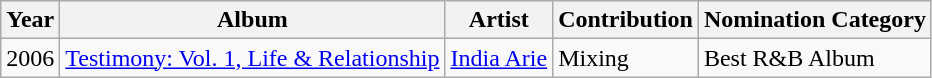<table class="wikitable">
<tr>
<th>Year</th>
<th>Album</th>
<th>Artist</th>
<th>Contribution</th>
<th>Nomination Category</th>
</tr>
<tr>
<td>2006</td>
<td><a href='#'>Testimony: Vol. 1, Life & Relationship</a></td>
<td><a href='#'>India Arie</a></td>
<td>Mixing</td>
<td>Best R&B Album</td>
</tr>
</table>
